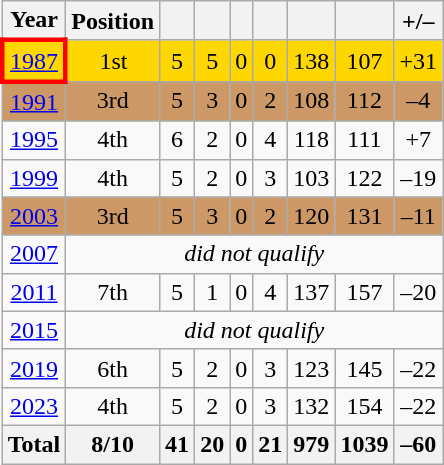<table class="wikitable" style="text-align: center;">
<tr>
<th>Year</th>
<th>Position</th>
<th></th>
<th></th>
<th></th>
<th></th>
<th></th>
<th></th>
<th>+/–</th>
</tr>
<tr bgcolor=gold>
<td style="border: 3px solid red"> <a href='#'>1987</a></td>
<td>1st</td>
<td>5</td>
<td>5</td>
<td>0</td>
<td>0</td>
<td>138</td>
<td>107</td>
<td>+31</td>
</tr>
<tr bgcolor=cc9966>
<td> <a href='#'>1991</a></td>
<td>3rd</td>
<td>5</td>
<td>3</td>
<td>0</td>
<td>2</td>
<td>108</td>
<td>112</td>
<td>–4</td>
</tr>
<tr>
<td> <a href='#'>1995</a></td>
<td>4th</td>
<td>6</td>
<td>2</td>
<td>0</td>
<td>4</td>
<td>118</td>
<td>111</td>
<td>+7</td>
</tr>
<tr>
<td> <a href='#'>1999</a></td>
<td>4th</td>
<td>5</td>
<td>2</td>
<td>0</td>
<td>3</td>
<td>103</td>
<td>122</td>
<td>–19</td>
</tr>
<tr bgcolor=cc9966>
<td> <a href='#'>2003</a></td>
<td>3rd</td>
<td>5</td>
<td>3</td>
<td>0</td>
<td>2</td>
<td>120</td>
<td>131</td>
<td>–11</td>
</tr>
<tr>
<td> <a href='#'>2007</a></td>
<td colspan=8><em>did not qualify</em></td>
</tr>
<tr>
<td> <a href='#'>2011</a></td>
<td>7th</td>
<td>5</td>
<td>1</td>
<td>0</td>
<td>4</td>
<td>137</td>
<td>157</td>
<td>–20</td>
</tr>
<tr>
<td> <a href='#'>2015</a></td>
<td colspan=8><em>did not qualify</em></td>
</tr>
<tr>
<td> <a href='#'>2019</a></td>
<td>6th</td>
<td>5</td>
<td>2</td>
<td>0</td>
<td>3</td>
<td>123</td>
<td>145</td>
<td>–22</td>
</tr>
<tr>
<td> <a href='#'>2023</a></td>
<td>4th</td>
<td>5</td>
<td>2</td>
<td>0</td>
<td>3</td>
<td>132</td>
<td>154</td>
<td>–22</td>
</tr>
<tr>
<th>Total</th>
<th>8/10</th>
<th>41</th>
<th>20</th>
<th>0</th>
<th>21</th>
<th>979</th>
<th>1039</th>
<th>–60</th>
</tr>
</table>
